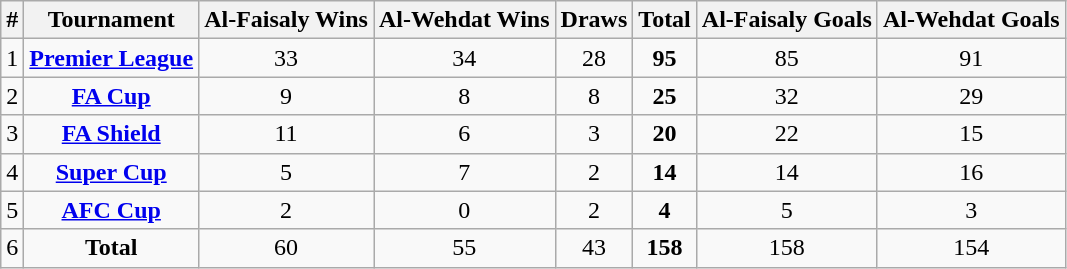<table Class = "wikitable sortable" style = "text-align: center;">
<tr>
<th>#</th>
<th>Tournament</th>
<th>Al-Faisaly Wins</th>
<th>Al-Wehdat Wins</th>
<th>Draws</th>
<th>Total</th>
<th>Al-Faisaly Goals</th>
<th>Al-Wehdat Goals</th>
</tr>
<tr>
<td>1</td>
<td><strong><a href='#'>Premier League</a></strong></td>
<td>33</td>
<td>34</td>
<td>28</td>
<td><strong>95</strong></td>
<td>85</td>
<td>91</td>
</tr>
<tr>
<td>2</td>
<td><strong><a href='#'>FA Cup</a></strong></td>
<td>9</td>
<td>8</td>
<td>8</td>
<td><strong>25</strong></td>
<td>32</td>
<td>29</td>
</tr>
<tr>
<td>3</td>
<td><strong><a href='#'>FA Shield</a></strong></td>
<td>11</td>
<td>6</td>
<td>3</td>
<td><strong>20</strong></td>
<td>22</td>
<td>15</td>
</tr>
<tr>
<td>4</td>
<td><strong><a href='#'>Super Cup</a></strong></td>
<td>5</td>
<td>7</td>
<td>2</td>
<td><strong>14</strong></td>
<td>14</td>
<td>16</td>
</tr>
<tr>
<td>5</td>
<td><strong><a href='#'>AFC Cup</a></strong></td>
<td>2</td>
<td>0</td>
<td>2</td>
<td><strong>4</strong></td>
<td>5</td>
<td>3</td>
</tr>
<tr>
<td>6</td>
<td><strong>Total</strong></td>
<td>60</td>
<td>55</td>
<td>43</td>
<td><strong>158</strong></td>
<td>158</td>
<td>154</td>
</tr>
</table>
